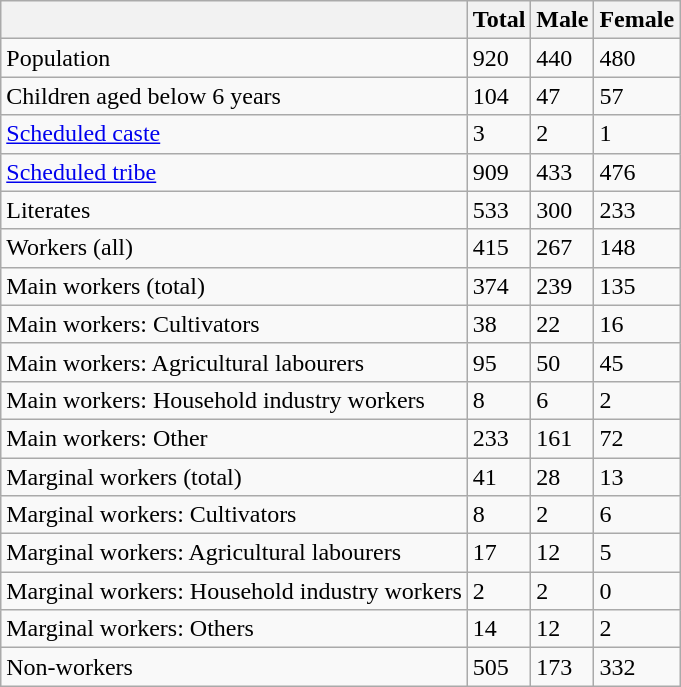<table class="wikitable sortable">
<tr>
<th></th>
<th>Total</th>
<th>Male</th>
<th>Female</th>
</tr>
<tr>
<td>Population</td>
<td>920</td>
<td>440</td>
<td>480</td>
</tr>
<tr>
<td>Children aged below 6 years</td>
<td>104</td>
<td>47</td>
<td>57</td>
</tr>
<tr>
<td><a href='#'>Scheduled caste</a></td>
<td>3</td>
<td>2</td>
<td>1</td>
</tr>
<tr>
<td><a href='#'>Scheduled tribe</a></td>
<td>909</td>
<td>433</td>
<td>476</td>
</tr>
<tr>
<td>Literates</td>
<td>533</td>
<td>300</td>
<td>233</td>
</tr>
<tr>
<td>Workers (all)</td>
<td>415</td>
<td>267</td>
<td>148</td>
</tr>
<tr>
<td>Main workers (total)</td>
<td>374</td>
<td>239</td>
<td>135</td>
</tr>
<tr>
<td>Main workers: Cultivators</td>
<td>38</td>
<td>22</td>
<td>16</td>
</tr>
<tr>
<td>Main workers: Agricultural labourers</td>
<td>95</td>
<td>50</td>
<td>45</td>
</tr>
<tr>
<td>Main workers: Household industry workers</td>
<td>8</td>
<td>6</td>
<td>2</td>
</tr>
<tr>
<td>Main workers: Other</td>
<td>233</td>
<td>161</td>
<td>72</td>
</tr>
<tr>
<td>Marginal workers (total)</td>
<td>41</td>
<td>28</td>
<td>13</td>
</tr>
<tr>
<td>Marginal workers: Cultivators</td>
<td>8</td>
<td>2</td>
<td>6</td>
</tr>
<tr>
<td>Marginal workers: Agricultural labourers</td>
<td>17</td>
<td>12</td>
<td>5</td>
</tr>
<tr>
<td>Marginal workers: Household industry workers</td>
<td>2</td>
<td>2</td>
<td>0</td>
</tr>
<tr>
<td>Marginal workers: Others</td>
<td>14</td>
<td>12</td>
<td>2</td>
</tr>
<tr>
<td>Non-workers</td>
<td>505</td>
<td>173</td>
<td>332</td>
</tr>
</table>
